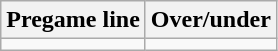<table class="wikitable">
<tr align="center">
<th style=>Pregame line</th>
<th style=>Over/under</th>
</tr>
<tr align="center">
<td></td>
<td></td>
</tr>
</table>
